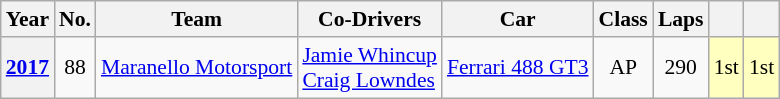<table class="wikitable" style="font-size:90%">
<tr>
<th>Year</th>
<th>No.</th>
<th>Team</th>
<th>Co-Drivers</th>
<th>Car</th>
<th>Class</th>
<th>Laps</th>
<th></th>
<th></th>
</tr>
<tr style="text-align:center;">
<th><a href='#'>2017</a></th>
<td>88</td>
<td align="left" nowrap> <a href='#'>Maranello Motorsport</a></td>
<td align="left" nowrap> <a href='#'>Jamie Whincup</a><br> <a href='#'>Craig Lowndes</a></td>
<td align="left" nowrap><a href='#'>Ferrari 488 GT3</a></td>
<td>AP</td>
<td>290</td>
<td style="background:#ffffbf;">1st</td>
<td style="background:#ffffbf;">1st</td>
</tr>
</table>
